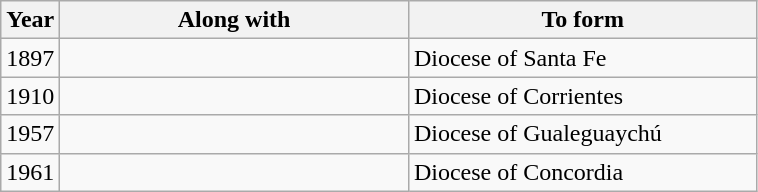<table class="wikitable">
<tr>
<th>Year</th>
<th width="225">Along with</th>
<th width="225">To form</th>
</tr>
<tr valign="top">
<td>1897</td>
<td></td>
<td>Diocese of Santa Fe</td>
</tr>
<tr>
<td>1910</td>
<td></td>
<td>Diocese of Corrientes</td>
</tr>
<tr>
<td>1957</td>
<td></td>
<td>Diocese of Gualeguaychú</td>
</tr>
<tr>
<td>1961</td>
<td></td>
<td>Diocese of Concordia</td>
</tr>
</table>
